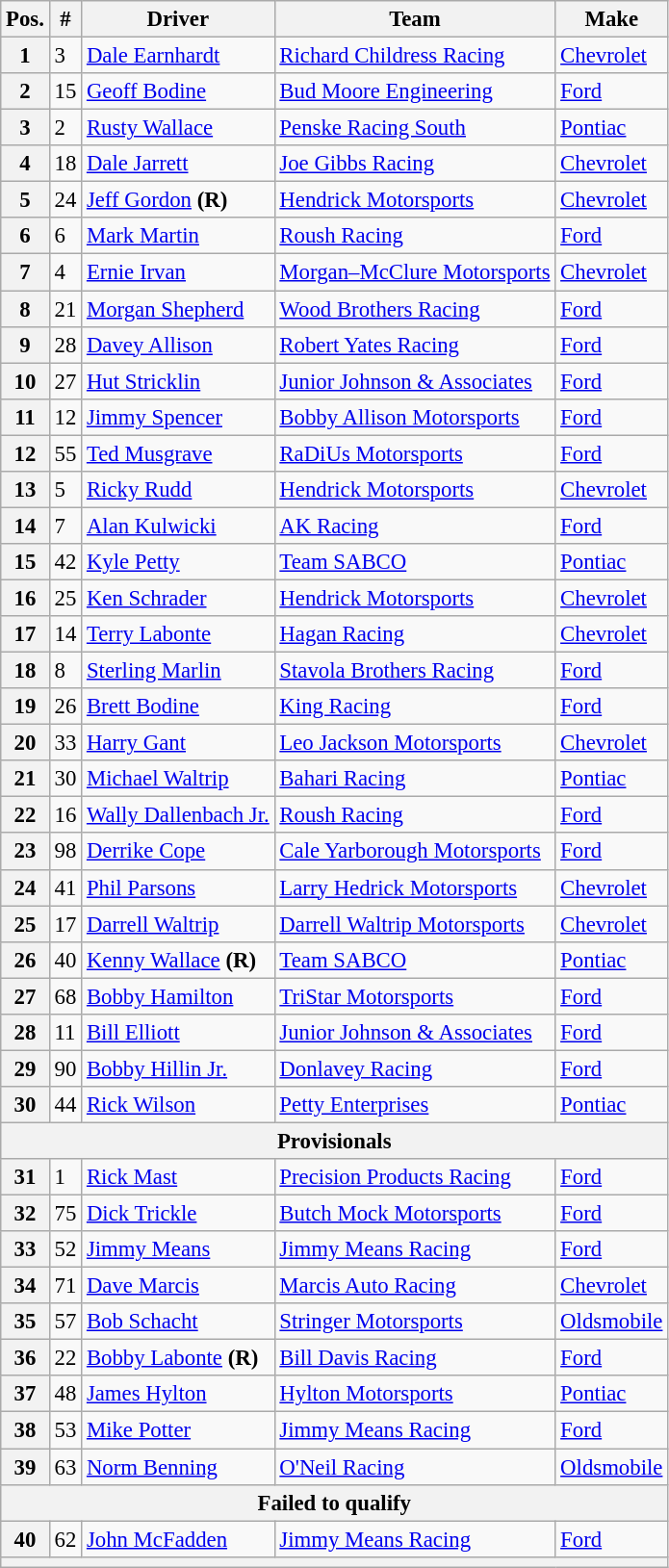<table class="wikitable" style="font-size:95%">
<tr>
<th>Pos.</th>
<th>#</th>
<th>Driver</th>
<th>Team</th>
<th>Make</th>
</tr>
<tr>
<th>1</th>
<td>3</td>
<td><a href='#'>Dale Earnhardt</a></td>
<td><a href='#'>Richard Childress Racing</a></td>
<td><a href='#'>Chevrolet</a></td>
</tr>
<tr>
<th>2</th>
<td>15</td>
<td><a href='#'>Geoff Bodine</a></td>
<td><a href='#'>Bud Moore Engineering</a></td>
<td><a href='#'>Ford</a></td>
</tr>
<tr>
<th>3</th>
<td>2</td>
<td><a href='#'>Rusty Wallace</a></td>
<td><a href='#'>Penske Racing South</a></td>
<td><a href='#'>Pontiac</a></td>
</tr>
<tr>
<th>4</th>
<td>18</td>
<td><a href='#'>Dale Jarrett</a></td>
<td><a href='#'>Joe Gibbs Racing</a></td>
<td><a href='#'>Chevrolet</a></td>
</tr>
<tr>
<th>5</th>
<td>24</td>
<td><a href='#'>Jeff Gordon</a> <strong>(R)</strong></td>
<td><a href='#'>Hendrick Motorsports</a></td>
<td><a href='#'>Chevrolet</a></td>
</tr>
<tr>
<th>6</th>
<td>6</td>
<td><a href='#'>Mark Martin</a></td>
<td><a href='#'>Roush Racing</a></td>
<td><a href='#'>Ford</a></td>
</tr>
<tr>
<th>7</th>
<td>4</td>
<td><a href='#'>Ernie Irvan</a></td>
<td><a href='#'>Morgan–McClure Motorsports</a></td>
<td><a href='#'>Chevrolet</a></td>
</tr>
<tr>
<th>8</th>
<td>21</td>
<td><a href='#'>Morgan Shepherd</a></td>
<td><a href='#'>Wood Brothers Racing</a></td>
<td><a href='#'>Ford</a></td>
</tr>
<tr>
<th>9</th>
<td>28</td>
<td><a href='#'>Davey Allison</a></td>
<td><a href='#'>Robert Yates Racing</a></td>
<td><a href='#'>Ford</a></td>
</tr>
<tr>
<th>10</th>
<td>27</td>
<td><a href='#'>Hut Stricklin</a></td>
<td><a href='#'>Junior Johnson & Associates</a></td>
<td><a href='#'>Ford</a></td>
</tr>
<tr>
<th>11</th>
<td>12</td>
<td><a href='#'>Jimmy Spencer</a></td>
<td><a href='#'>Bobby Allison Motorsports</a></td>
<td><a href='#'>Ford</a></td>
</tr>
<tr>
<th>12</th>
<td>55</td>
<td><a href='#'>Ted Musgrave</a></td>
<td><a href='#'>RaDiUs Motorsports</a></td>
<td><a href='#'>Ford</a></td>
</tr>
<tr>
<th>13</th>
<td>5</td>
<td><a href='#'>Ricky Rudd</a></td>
<td><a href='#'>Hendrick Motorsports</a></td>
<td><a href='#'>Chevrolet</a></td>
</tr>
<tr>
<th>14</th>
<td>7</td>
<td><a href='#'>Alan Kulwicki</a></td>
<td><a href='#'>AK Racing</a></td>
<td><a href='#'>Ford</a></td>
</tr>
<tr>
<th>15</th>
<td>42</td>
<td><a href='#'>Kyle Petty</a></td>
<td><a href='#'>Team SABCO</a></td>
<td><a href='#'>Pontiac</a></td>
</tr>
<tr>
<th>16</th>
<td>25</td>
<td><a href='#'>Ken Schrader</a></td>
<td><a href='#'>Hendrick Motorsports</a></td>
<td><a href='#'>Chevrolet</a></td>
</tr>
<tr>
<th>17</th>
<td>14</td>
<td><a href='#'>Terry Labonte</a></td>
<td><a href='#'>Hagan Racing</a></td>
<td><a href='#'>Chevrolet</a></td>
</tr>
<tr>
<th>18</th>
<td>8</td>
<td><a href='#'>Sterling Marlin</a></td>
<td><a href='#'>Stavola Brothers Racing</a></td>
<td><a href='#'>Ford</a></td>
</tr>
<tr>
<th>19</th>
<td>26</td>
<td><a href='#'>Brett Bodine</a></td>
<td><a href='#'>King Racing</a></td>
<td><a href='#'>Ford</a></td>
</tr>
<tr>
<th>20</th>
<td>33</td>
<td><a href='#'>Harry Gant</a></td>
<td><a href='#'>Leo Jackson Motorsports</a></td>
<td><a href='#'>Chevrolet</a></td>
</tr>
<tr>
<th>21</th>
<td>30</td>
<td><a href='#'>Michael Waltrip</a></td>
<td><a href='#'>Bahari Racing</a></td>
<td><a href='#'>Pontiac</a></td>
</tr>
<tr>
<th>22</th>
<td>16</td>
<td><a href='#'>Wally Dallenbach Jr.</a></td>
<td><a href='#'>Roush Racing</a></td>
<td><a href='#'>Ford</a></td>
</tr>
<tr>
<th>23</th>
<td>98</td>
<td><a href='#'>Derrike Cope</a></td>
<td><a href='#'>Cale Yarborough Motorsports</a></td>
<td><a href='#'>Ford</a></td>
</tr>
<tr>
<th>24</th>
<td>41</td>
<td><a href='#'>Phil Parsons</a></td>
<td><a href='#'>Larry Hedrick Motorsports</a></td>
<td><a href='#'>Chevrolet</a></td>
</tr>
<tr>
<th>25</th>
<td>17</td>
<td><a href='#'>Darrell Waltrip</a></td>
<td><a href='#'>Darrell Waltrip Motorsports</a></td>
<td><a href='#'>Chevrolet</a></td>
</tr>
<tr>
<th>26</th>
<td>40</td>
<td><a href='#'>Kenny Wallace</a> <strong>(R)</strong></td>
<td><a href='#'>Team SABCO</a></td>
<td><a href='#'>Pontiac</a></td>
</tr>
<tr>
<th>27</th>
<td>68</td>
<td><a href='#'>Bobby Hamilton</a></td>
<td><a href='#'>TriStar Motorsports</a></td>
<td><a href='#'>Ford</a></td>
</tr>
<tr>
<th>28</th>
<td>11</td>
<td><a href='#'>Bill Elliott</a></td>
<td><a href='#'>Junior Johnson & Associates</a></td>
<td><a href='#'>Ford</a></td>
</tr>
<tr>
<th>29</th>
<td>90</td>
<td><a href='#'>Bobby Hillin Jr.</a></td>
<td><a href='#'>Donlavey Racing</a></td>
<td><a href='#'>Ford</a></td>
</tr>
<tr>
<th>30</th>
<td>44</td>
<td><a href='#'>Rick Wilson</a></td>
<td><a href='#'>Petty Enterprises</a></td>
<td><a href='#'>Pontiac</a></td>
</tr>
<tr>
<th colspan="5">Provisionals</th>
</tr>
<tr>
<th>31</th>
<td>1</td>
<td><a href='#'>Rick Mast</a></td>
<td><a href='#'>Precision Products Racing</a></td>
<td><a href='#'>Ford</a></td>
</tr>
<tr>
<th>32</th>
<td>75</td>
<td><a href='#'>Dick Trickle</a></td>
<td><a href='#'>Butch Mock Motorsports</a></td>
<td><a href='#'>Ford</a></td>
</tr>
<tr>
<th>33</th>
<td>52</td>
<td><a href='#'>Jimmy Means</a></td>
<td><a href='#'>Jimmy Means Racing</a></td>
<td><a href='#'>Ford</a></td>
</tr>
<tr>
<th>34</th>
<td>71</td>
<td><a href='#'>Dave Marcis</a></td>
<td><a href='#'>Marcis Auto Racing</a></td>
<td><a href='#'>Chevrolet</a></td>
</tr>
<tr>
<th>35</th>
<td>57</td>
<td><a href='#'>Bob Schacht</a></td>
<td><a href='#'>Stringer Motorsports</a></td>
<td><a href='#'>Oldsmobile</a></td>
</tr>
<tr>
<th>36</th>
<td>22</td>
<td><a href='#'>Bobby Labonte</a> <strong>(R)</strong></td>
<td><a href='#'>Bill Davis Racing</a></td>
<td><a href='#'>Ford</a></td>
</tr>
<tr>
<th>37</th>
<td>48</td>
<td><a href='#'>James Hylton</a></td>
<td><a href='#'>Hylton Motorsports</a></td>
<td><a href='#'>Pontiac</a></td>
</tr>
<tr>
<th>38</th>
<td>53</td>
<td><a href='#'>Mike Potter</a></td>
<td><a href='#'>Jimmy Means Racing</a></td>
<td><a href='#'>Ford</a></td>
</tr>
<tr>
<th>39</th>
<td>63</td>
<td><a href='#'>Norm Benning</a></td>
<td><a href='#'>O'Neil Racing</a></td>
<td><a href='#'>Oldsmobile</a></td>
</tr>
<tr>
<th colspan="5">Failed to qualify</th>
</tr>
<tr>
<th>40</th>
<td>62</td>
<td><a href='#'>John McFadden</a></td>
<td><a href='#'>Jimmy Means Racing</a></td>
<td><a href='#'>Ford</a></td>
</tr>
<tr>
<th colspan="5"></th>
</tr>
</table>
